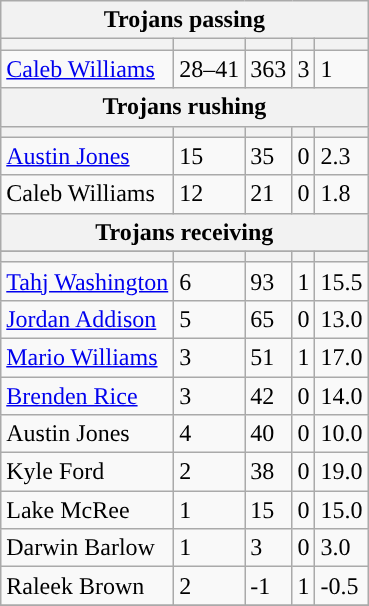<table class="wikitable plainrowheaders">
<tr>
<th colspan="6">Trojans passing</th>
</tr>
<tr>
<th scope="col"></th>
<th scope="col"></th>
<th scope="col"></th>
<th scope="col"></th>
<th scope="col"></th>
</tr>
<tr>
<td><a href='#'>Caleb Williams</a></td>
<td>28–41</td>
<td>363</td>
<td>3</td>
<td>1</td>
</tr>
<tr>
<th colspan="6">Trojans rushing</th>
</tr>
<tr>
<th scope="col"></th>
<th scope="col"></th>
<th scope="col"></th>
<th scope="col"></th>
<th scope="col"></th>
</tr>
<tr>
<td><a href='#'>Austin Jones</a></td>
<td>15</td>
<td>35</td>
<td>0</td>
<td>2.3</td>
</tr>
<tr>
<td>Caleb Williams</td>
<td>12</td>
<td>21</td>
<td>0</td>
<td>1.8</td>
</tr>
<tr>
<th colspan="6">Trojans receiving</th>
</tr>
<tr>
</tr>
<tr>
<th scope="col"></th>
<th scope="col"></th>
<th scope="col"></th>
<th scope="col"></th>
<th scope="col"></th>
</tr>
<tr>
<td><a href='#'>Tahj Washington</a></td>
<td>6</td>
<td>93</td>
<td>1</td>
<td>15.5</td>
</tr>
<tr>
<td><a href='#'>Jordan Addison</a></td>
<td>5</td>
<td>65</td>
<td>0</td>
<td>13.0</td>
</tr>
<tr>
<td><a href='#'>Mario Williams</a></td>
<td>3</td>
<td>51</td>
<td>1</td>
<td>17.0</td>
</tr>
<tr>
<td><a href='#'>Brenden Rice</a></td>
<td>3</td>
<td>42</td>
<td>0</td>
<td>14.0</td>
</tr>
<tr>
<td>Austin Jones</td>
<td>4</td>
<td>40</td>
<td>0</td>
<td>10.0</td>
</tr>
<tr>
<td>Kyle Ford</td>
<td>2</td>
<td>38</td>
<td>0</td>
<td>19.0</td>
</tr>
<tr>
<td>Lake McRee</td>
<td>1</td>
<td>15</td>
<td>0</td>
<td>15.0</td>
</tr>
<tr>
<td>Darwin Barlow</td>
<td>1</td>
<td>3</td>
<td>0</td>
<td>3.0</td>
</tr>
<tr>
<td>Raleek Brown</td>
<td>2</td>
<td>-1</td>
<td>1</td>
<td>-0.5</td>
</tr>
<tr>
</tr>
</table>
